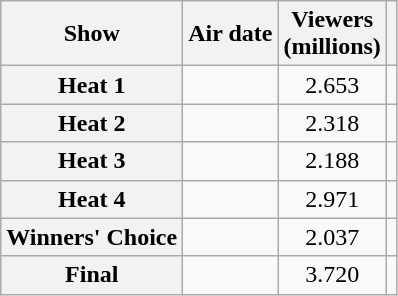<table class="wikitable plainrowheaders sortable" style="text-align:center">
<tr>
<th scope="col" class="unsortable">Show</th>
<th scope="col">Air date</th>
<th scope="col">Viewers<br>(millions)</th>
<th scope="col" class="unsortable"></th>
</tr>
<tr>
<th scope="row">Heat 1</th>
<td></td>
<td>2.653</td>
<td></td>
</tr>
<tr>
<th scope="row">Heat 2</th>
<td></td>
<td>2.318</td>
<td></td>
</tr>
<tr>
<th scope="row">Heat 3</th>
<td></td>
<td>2.188</td>
<td></td>
</tr>
<tr>
<th scope="row">Heat 4</th>
<td></td>
<td>2.971</td>
<td></td>
</tr>
<tr>
<th scope="row">Winners' Choice</th>
<td></td>
<td>2.037</td>
<td></td>
</tr>
<tr>
<th scope="row">Final</th>
<td></td>
<td>3.720</td>
<td></td>
</tr>
</table>
